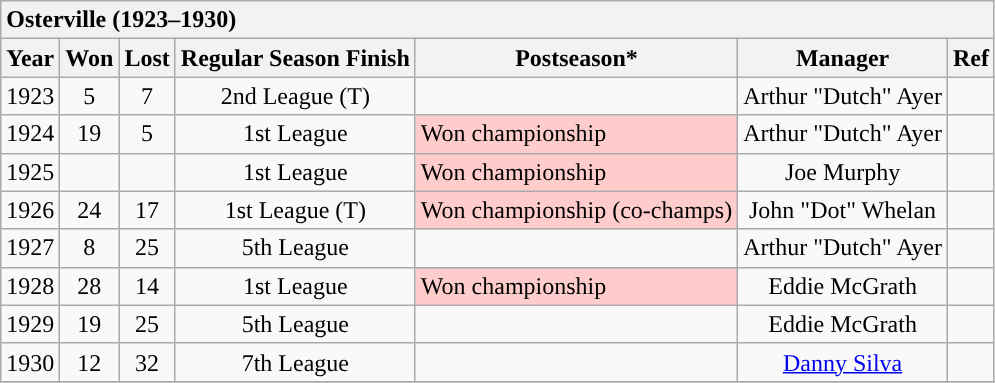<table class="wikitable" style="text-align:center">
<tr>
<th style="text-align:left" colspan="7"><strong><span>Osterville (1923–1930)</span></strong></th>
</tr>
<tr>
<th>Year</th>
<th>Won</th>
<th>Lost</th>
<th>Regular Season Finish</th>
<th scope="col">Postseason*</th>
<th>Manager</th>
<th>Ref</th>
</tr>
<tr>
<td>1923</td>
<td>5</td>
<td>7</td>
<td>2nd League (T)</td>
<td></td>
<td>Arthur "Dutch" Ayer</td>
<td></td>
</tr>
<tr>
<td>1924</td>
<td>19</td>
<td>5</td>
<td>1st League</td>
<td style="text-align:left" bgcolor=#ffcccc>Won championship</td>
<td>Arthur "Dutch" Ayer</td>
<td></td>
</tr>
<tr>
<td>1925</td>
<td></td>
<td></td>
<td>1st League</td>
<td style="text-align:left" bgcolor=#ffcccc>Won championship</td>
<td>Joe Murphy</td>
<td></td>
</tr>
<tr>
<td>1926</td>
<td>24</td>
<td>17</td>
<td>1st League (T)</td>
<td style="text-align:left" bgcolor=#ffcccc>Won championship (co-champs)</td>
<td>John "Dot" Whelan</td>
<td></td>
</tr>
<tr>
<td>1927</td>
<td>8</td>
<td>25</td>
<td>5th League</td>
<td></td>
<td>Arthur "Dutch" Ayer</td>
<td></td>
</tr>
<tr>
<td>1928</td>
<td>28</td>
<td>14</td>
<td>1st League</td>
<td style="text-align:left" bgcolor=#ffcccc>Won championship</td>
<td>Eddie McGrath</td>
<td></td>
</tr>
<tr>
<td>1929</td>
<td>19</td>
<td>25</td>
<td>5th League</td>
<td></td>
<td>Eddie McGrath</td>
<td></td>
</tr>
<tr>
<td>1930</td>
<td>12</td>
<td>32</td>
<td>7th League</td>
<td></td>
<td><a href='#'>Danny Silva</a></td>
<td></td>
</tr>
<tr>
</tr>
</table>
